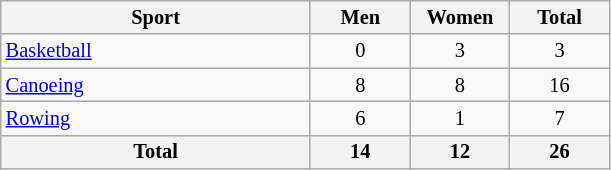<table class="wikitable" style="text-align:center; font-size:85%;">
<tr>
<th width=200>Sport</th>
<th width=60>Men</th>
<th width=60>Women</th>
<th width=60>Total</th>
</tr>
<tr>
<td align=left><a href='#'>Basketball</a></td>
<td>0</td>
<td>3</td>
<td>3</td>
</tr>
<tr>
<td align=left><a href='#'>Canoeing</a></td>
<td>8</td>
<td>8</td>
<td>16</td>
</tr>
<tr>
<td align=left><a href='#'>Rowing</a></td>
<td>6</td>
<td>1</td>
<td>7</td>
</tr>
<tr>
<th>Total</th>
<th>14</th>
<th>12</th>
<th>26</th>
</tr>
</table>
